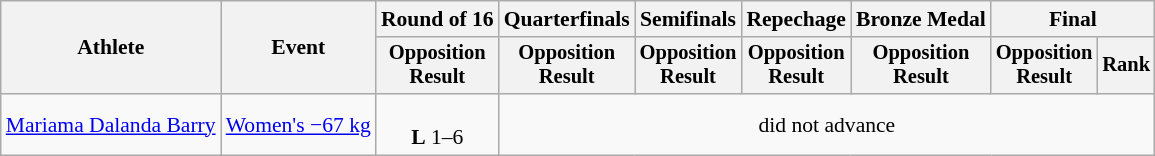<table class="wikitable" style="font-size:90%">
<tr>
<th rowspan="2">Athlete</th>
<th rowspan="2">Event</th>
<th>Round of 16</th>
<th>Quarterfinals</th>
<th>Semifinals</th>
<th>Repechage</th>
<th>Bronze Medal</th>
<th colspan=2>Final</th>
</tr>
<tr style="font-size:95%">
<th>Opposition<br>Result</th>
<th>Opposition<br>Result</th>
<th>Opposition<br>Result</th>
<th>Opposition<br>Result</th>
<th>Opposition<br>Result</th>
<th>Opposition<br>Result</th>
<th>Rank</th>
</tr>
<tr align=center>
<td align=left><a href='#'>Mariama Dalanda Barry</a></td>
<td align=left><a href='#'>Women's −67 kg</a></td>
<td> <br> <strong>L</strong> 1–6</td>
<td colspan=6>did not advance</td>
</tr>
</table>
